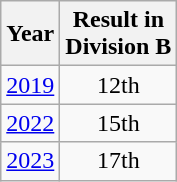<table class="wikitable" style="text-align:center">
<tr>
<th>Year</th>
<th>Result in<br>Division B</th>
</tr>
<tr>
<td><a href='#'>2019</a></td>
<td>12th</td>
</tr>
<tr>
<td><a href='#'>2022</a></td>
<td>15th</td>
</tr>
<tr>
<td><a href='#'>2023</a></td>
<td>17th</td>
</tr>
</table>
